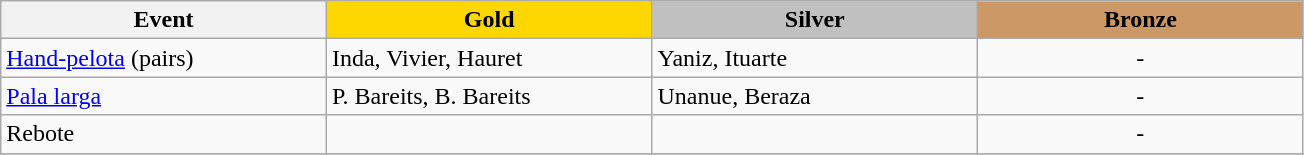<table class="wikitable" style="max-width: 23cm; width: 100%">
<tr>
<th scope="col">Event</th>
<th scope="col" style="background-color:gold; width:25%">Gold</th>
<th scope="col" style="background-color:silver; width:25%; width:25%">Silver</th>
<th scope="col" style="background-color:#cc9966; width:25%">Bronze</th>
</tr>
<tr>
<td><a href='#'>Hand-pelota</a> (pairs)</td>
<td> Inda, Vivier, Hauret</td>
<td> Yaniz, Ituarte</td>
<td align=center>-</td>
</tr>
<tr>
<td><a href='#'>Pala larga</a></td>
<td> P. Bareits, B. Bareits</td>
<td> Unanue, Beraza</td>
<td align=center>-</td>
</tr>
<tr>
<td>Rebote</td>
<td></td>
<td></td>
<td align=center>-</td>
</tr>
<tr>
</tr>
</table>
